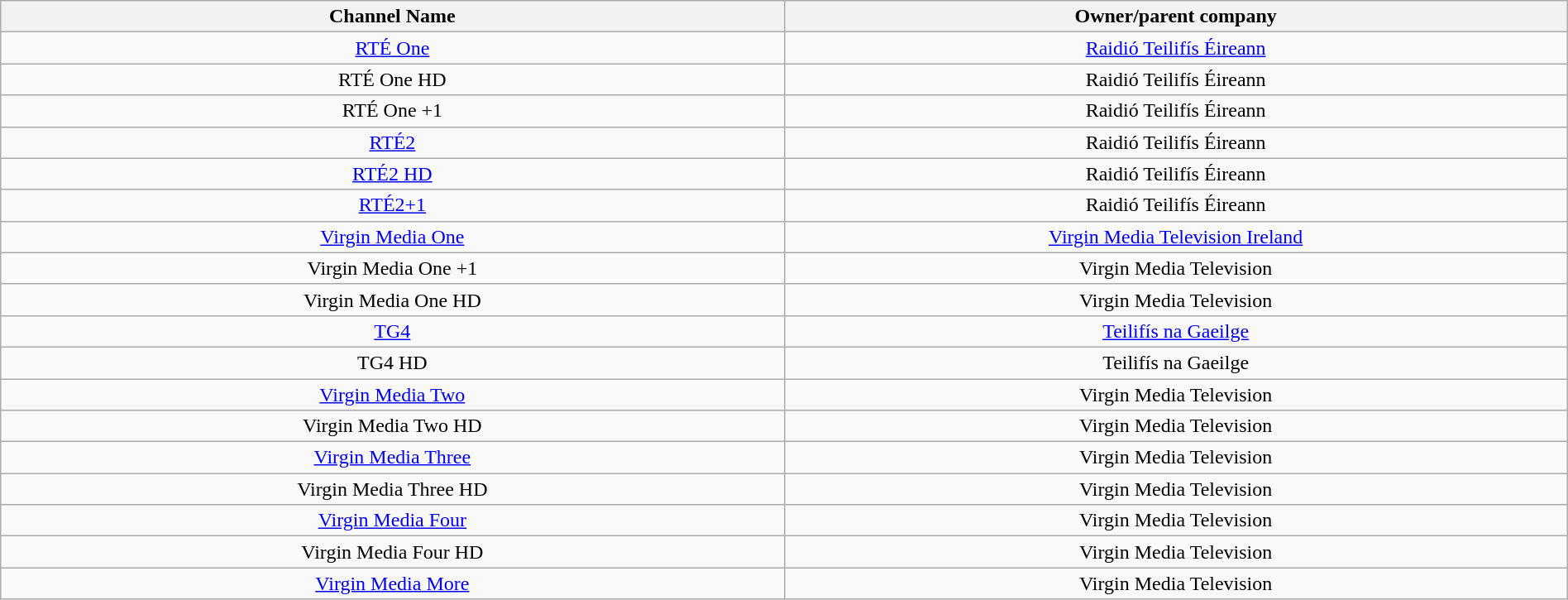<table class="wikitable sortable" style="border-collapse:collapse; text-align:center" width="100%">
<tr>
<th width=50%>Channel Name</th>
<th width=50%>Owner/parent company</th>
</tr>
<tr>
<td><a href='#'>RTÉ One</a></td>
<td><a href='#'>Raidió Teilifís Éireann</a></td>
</tr>
<tr>
<td>RTÉ One HD</td>
<td>Raidió Teilifís Éireann</td>
</tr>
<tr>
<td>RTÉ One +1</td>
<td>Raidió Teilifís Éireann</td>
</tr>
<tr>
<td><a href='#'>RTÉ2</a></td>
<td>Raidió Teilifís Éireann</td>
</tr>
<tr>
<td><a href='#'>RTÉ2 HD</a></td>
<td>Raidió Teilifís Éireann</td>
</tr>
<tr>
<td><a href='#'>RTÉ2+1</a></td>
<td>Raidió Teilifís Éireann</td>
</tr>
<tr>
<td><a href='#'>Virgin Media One</a></td>
<td><a href='#'>Virgin Media Television Ireland</a></td>
</tr>
<tr>
<td>Virgin Media One +1</td>
<td>Virgin Media Television</td>
</tr>
<tr>
<td>Virgin Media One HD</td>
<td>Virgin Media Television</td>
</tr>
<tr>
<td><a href='#'>TG4</a></td>
<td><a href='#'>Teilifís na Gaeilge</a></td>
</tr>
<tr>
<td>TG4 HD</td>
<td>Teilifís na Gaeilge</td>
</tr>
<tr>
<td><a href='#'>Virgin Media Two</a></td>
<td>Virgin Media Television</td>
</tr>
<tr>
<td>Virgin Media Two HD</td>
<td>Virgin Media Television</td>
</tr>
<tr>
<td><a href='#'>Virgin Media Three</a></td>
<td>Virgin Media Television</td>
</tr>
<tr>
<td>Virgin Media Three HD</td>
<td>Virgin Media Television</td>
</tr>
<tr>
<td><a href='#'>Virgin Media Four</a></td>
<td>Virgin Media Television</td>
</tr>
<tr>
<td>Virgin Media Four HD</td>
<td>Virgin Media Television</td>
</tr>
<tr>
<td><a href='#'>Virgin Media More</a></td>
<td>Virgin Media Television</td>
</tr>
</table>
